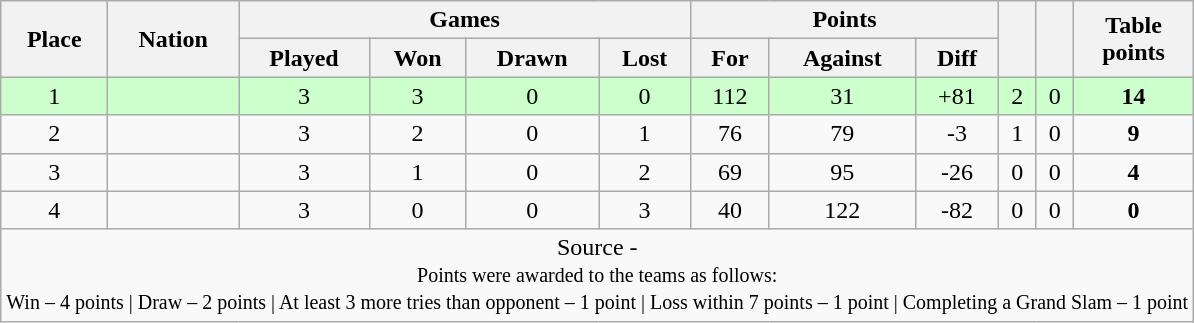<table class="wikitable" style="text-align:center">
<tr>
<th rowspan="2">Place</th>
<th rowspan="2">Nation</th>
<th colspan="4">Games</th>
<th colspan="3">Points</th>
<th rowspan="2"></th>
<th rowspan="2"></th>
<th rowspan="2">Table<br>points</th>
</tr>
<tr>
<th>Played</th>
<th>Won</th>
<th>Drawn</th>
<th>Lost</th>
<th>For</th>
<th>Against</th>
<th>Diff</th>
</tr>
<tr bgcolor="#cfc">
<td>1</td>
<td style="text-align:left"></td>
<td>3</td>
<td>3</td>
<td>0</td>
<td>0</td>
<td>112</td>
<td>31</td>
<td>+81</td>
<td>2</td>
<td>0</td>
<td><strong>14</strong></td>
</tr>
<tr>
<td>2</td>
<td style="text-align:left"></td>
<td>3</td>
<td>2</td>
<td>0</td>
<td>1</td>
<td>76</td>
<td>79</td>
<td>-3</td>
<td>1</td>
<td>0</td>
<td><strong>9</strong></td>
</tr>
<tr>
<td>3</td>
<td style="text-align:left"></td>
<td>3</td>
<td>1</td>
<td>0</td>
<td>2</td>
<td>69</td>
<td>95</td>
<td>-26</td>
<td>0</td>
<td>0</td>
<td><strong>4</strong></td>
</tr>
<tr>
<td>4</td>
<td style="text-align:left"></td>
<td>3</td>
<td>0</td>
<td>0</td>
<td>3</td>
<td>40</td>
<td>122</td>
<td>-82</td>
<td>0</td>
<td>0</td>
<td><strong>0</strong></td>
</tr>
<tr>
<td colspan="100%" style="text-align:center">Source - <br><small>Points were awarded to the teams as follows:<br>Win – 4 points | Draw – 2 points | At least 3 more tries than opponent – 1 point | Loss within 7 points – 1 point | Completing a Grand Slam – 1 point</small></td>
</tr>
</table>
